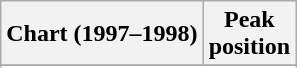<table class="wikitable sortable">
<tr>
<th align="left">Chart (1997–1998)</th>
<th align="center">Peak<br>position</th>
</tr>
<tr>
</tr>
<tr>
</tr>
</table>
